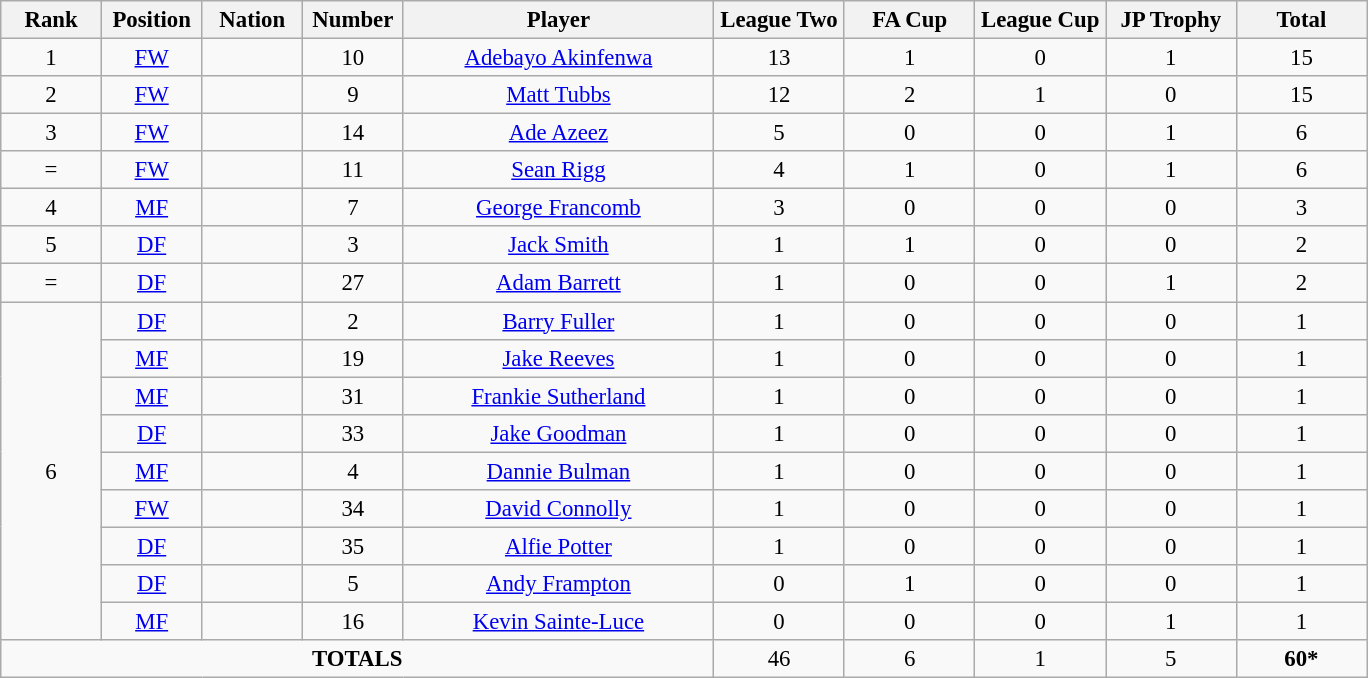<table class="wikitable" style="font-size: 95%; text-align: center;">
<tr>
<th width=60>Rank</th>
<th width=60>Position</th>
<th width=60>Nation</th>
<th width=60>Number</th>
<th width=200>Player</th>
<th width=80>League Two</th>
<th width=80>FA Cup</th>
<th width=80>League Cup</th>
<th width=80>JP Trophy</th>
<th width=80>Total</th>
</tr>
<tr>
<td>1</td>
<td><a href='#'>FW</a></td>
<td></td>
<td>10</td>
<td><a href='#'>Adebayo Akinfenwa</a></td>
<td>13</td>
<td>1</td>
<td>0</td>
<td>1</td>
<td>15</td>
</tr>
<tr>
<td>2</td>
<td><a href='#'>FW</a></td>
<td></td>
<td>9</td>
<td><a href='#'>Matt Tubbs</a></td>
<td>12</td>
<td>2</td>
<td>1</td>
<td>0</td>
<td>15</td>
</tr>
<tr>
<td>3</td>
<td><a href='#'>FW</a></td>
<td></td>
<td>14</td>
<td><a href='#'>Ade Azeez</a></td>
<td>5</td>
<td>0</td>
<td>0</td>
<td>1</td>
<td>6</td>
</tr>
<tr>
<td>=</td>
<td><a href='#'>FW</a></td>
<td></td>
<td>11</td>
<td><a href='#'>Sean Rigg</a></td>
<td>4</td>
<td>1</td>
<td>0</td>
<td>1</td>
<td>6</td>
</tr>
<tr>
<td>4</td>
<td><a href='#'>MF</a></td>
<td></td>
<td>7</td>
<td><a href='#'>George Francomb</a></td>
<td>3</td>
<td>0</td>
<td>0</td>
<td>0</td>
<td>3</td>
</tr>
<tr>
<td>5</td>
<td><a href='#'>DF</a></td>
<td></td>
<td>3</td>
<td><a href='#'>Jack Smith</a></td>
<td>1</td>
<td>1</td>
<td>0</td>
<td>0</td>
<td>2</td>
</tr>
<tr>
<td>=</td>
<td><a href='#'>DF</a></td>
<td></td>
<td>27</td>
<td><a href='#'>Adam Barrett</a></td>
<td>1</td>
<td>0</td>
<td>0</td>
<td>1</td>
<td>2</td>
</tr>
<tr>
<td rowspan=9>6</td>
<td><a href='#'>DF</a></td>
<td></td>
<td>2</td>
<td><a href='#'>Barry Fuller</a></td>
<td>1</td>
<td>0</td>
<td>0</td>
<td>0</td>
<td>1</td>
</tr>
<tr>
<td><a href='#'>MF</a></td>
<td></td>
<td>19</td>
<td><a href='#'>Jake Reeves</a></td>
<td>1</td>
<td>0</td>
<td>0</td>
<td>0</td>
<td>1</td>
</tr>
<tr>
<td><a href='#'>MF</a></td>
<td></td>
<td>31</td>
<td><a href='#'>Frankie Sutherland</a></td>
<td>1</td>
<td>0</td>
<td>0</td>
<td>0</td>
<td>1</td>
</tr>
<tr>
<td><a href='#'>DF</a></td>
<td></td>
<td>33</td>
<td><a href='#'>Jake Goodman</a></td>
<td>1</td>
<td>0</td>
<td>0</td>
<td>0</td>
<td>1</td>
</tr>
<tr>
<td><a href='#'>MF</a></td>
<td></td>
<td>4</td>
<td><a href='#'>Dannie Bulman</a></td>
<td>1</td>
<td>0</td>
<td>0</td>
<td>0</td>
<td>1</td>
</tr>
<tr>
<td><a href='#'>FW</a></td>
<td></td>
<td>34</td>
<td><a href='#'>David Connolly</a></td>
<td>1</td>
<td>0</td>
<td>0</td>
<td>0</td>
<td>1</td>
</tr>
<tr>
<td><a href='#'>DF</a></td>
<td></td>
<td>35</td>
<td><a href='#'>Alfie Potter</a></td>
<td>1</td>
<td>0</td>
<td>0</td>
<td>0</td>
<td>1</td>
</tr>
<tr>
<td><a href='#'>DF</a></td>
<td></td>
<td>5</td>
<td><a href='#'>Andy Frampton</a></td>
<td>0</td>
<td>1</td>
<td>0</td>
<td>0</td>
<td>1</td>
</tr>
<tr>
<td><a href='#'>MF</a></td>
<td></td>
<td>16</td>
<td><a href='#'>Kevin Sainte-Luce</a></td>
<td>0</td>
<td>0</td>
<td>0</td>
<td>1</td>
<td>1</td>
</tr>
<tr>
<td colspan="5"><strong>TOTALS</strong></td>
<td>46</td>
<td>6</td>
<td>1</td>
<td>5</td>
<td><strong>60*</strong></td>
</tr>
</table>
